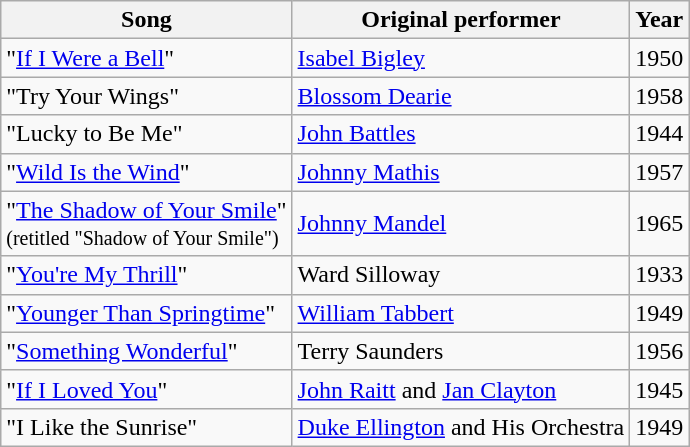<table class="wikitable">
<tr>
<th align="center">Song</th>
<th align="center">Original performer</th>
<th align="center">Year</th>
</tr>
<tr>
<td align="left">"<a href='#'>If I Were a Bell</a>"</td>
<td align="left"><a href='#'>Isabel Bigley</a></td>
<td align="center">1950</td>
</tr>
<tr>
<td align="left">"Try Your Wings"</td>
<td align="left"><a href='#'>Blossom Dearie</a></td>
<td align="center">1958</td>
</tr>
<tr>
<td align="left">"Lucky to Be Me"</td>
<td align="left"><a href='#'>John Battles</a></td>
<td align="center">1944</td>
</tr>
<tr>
<td align="left">"<a href='#'>Wild Is the Wind</a>"</td>
<td align="left"><a href='#'>Johnny Mathis</a></td>
<td align="center">1957</td>
</tr>
<tr>
<td align="left">"<a href='#'>The Shadow of Your Smile</a>"<br><small>(retitled "Shadow of Your Smile")</small></td>
<td align="left"><a href='#'>Johnny Mandel</a></td>
<td align="center">1965</td>
</tr>
<tr>
<td align="left">"<a href='#'>You're My Thrill</a>"</td>
<td align="left">Ward Silloway</td>
<td align="center">1933</td>
</tr>
<tr>
<td align="left">"<a href='#'>Younger Than Springtime</a>"</td>
<td align="left"><a href='#'>William Tabbert</a></td>
<td align="center">1949</td>
</tr>
<tr>
<td align="left">"<a href='#'>Something Wonderful</a>"</td>
<td align="left">Terry Saunders</td>
<td align="center">1956</td>
</tr>
<tr>
<td align="left">"<a href='#'>If I Loved You</a>"</td>
<td align="left"><a href='#'>John Raitt</a> and <a href='#'>Jan Clayton</a></td>
<td align="center">1945</td>
</tr>
<tr>
<td align="left">"I Like the Sunrise"</td>
<td align="left"><a href='#'>Duke Ellington</a> and His Orchestra</td>
<td align="center">1949</td>
</tr>
</table>
